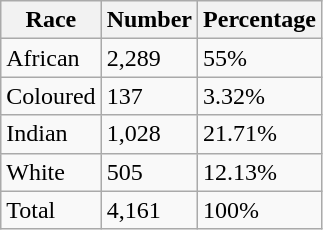<table class="wikitable sortable">
<tr>
<th>Race</th>
<th>Number</th>
<th>Percentage</th>
</tr>
<tr>
<td>African</td>
<td>2,289</td>
<td>55%</td>
</tr>
<tr>
<td>Coloured</td>
<td>137</td>
<td>3.32%</td>
</tr>
<tr>
<td>Indian</td>
<td>1,028</td>
<td>21.71%</td>
</tr>
<tr>
<td>White</td>
<td>505</td>
<td>12.13%</td>
</tr>
<tr>
<td>Total</td>
<td>4,161</td>
<td>100%</td>
</tr>
</table>
